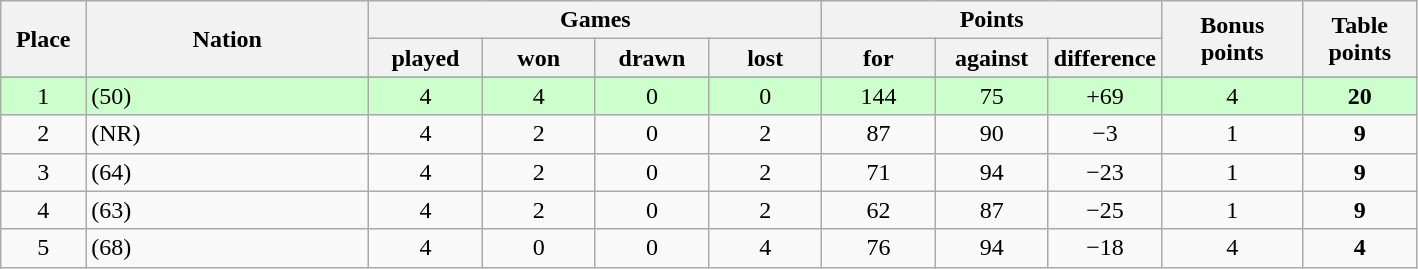<table class="wikitable">
<tr>
<th rowspan=2 width="6%">Place</th>
<th rowspan=2 width="20%">Nation</th>
<th colspan=4 width="40%">Games</th>
<th colspan=3 width="24%">Points</th>
<th rowspan=2 width="10%">Bonus<br>points</th>
<th rowspan=2 width="10%">Table<br>points</th>
</tr>
<tr>
<th width="8%">played</th>
<th width="8%">won</th>
<th width="8%">drawn</th>
<th width="8%">lost</th>
<th width="8%">for</th>
<th width="8%">against</th>
<th width="8%">difference</th>
</tr>
<tr>
</tr>
<tr align=center bgcolor="#ccffcc">
<td>1</td>
<td align=left> (50)</td>
<td>4</td>
<td>4</td>
<td>0</td>
<td>0</td>
<td>144</td>
<td>75</td>
<td>+69</td>
<td>4</td>
<td><strong>20</strong></td>
</tr>
<tr align=center>
<td>2</td>
<td align=left> (NR)</td>
<td>4</td>
<td>2</td>
<td>0</td>
<td>2</td>
<td>87</td>
<td>90</td>
<td>−3</td>
<td>1</td>
<td><strong>9</strong></td>
</tr>
<tr align=center>
<td>3</td>
<td align=left> (64)</td>
<td>4</td>
<td>2</td>
<td>0</td>
<td>2</td>
<td>71</td>
<td>94</td>
<td>−23</td>
<td>1</td>
<td><strong>9</strong></td>
</tr>
<tr align=center>
<td>4</td>
<td align=left> (63)</td>
<td>4</td>
<td>2</td>
<td>0</td>
<td>2</td>
<td>62</td>
<td>87</td>
<td>−25</td>
<td>1</td>
<td><strong>9</strong></td>
</tr>
<tr align=center>
<td>5</td>
<td align=left> (68)</td>
<td>4</td>
<td>0</td>
<td>0</td>
<td>4</td>
<td>76</td>
<td>94</td>
<td>−18</td>
<td>4</td>
<td><strong>4</strong></td>
</tr>
</table>
